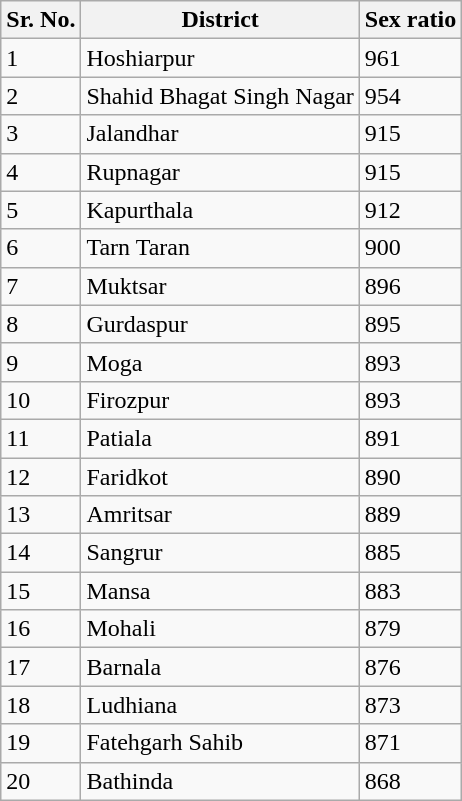<table class="wikitable sortable">
<tr>
<th>Sr. No.</th>
<th>District</th>
<th>Sex ratio</th>
</tr>
<tr>
<td>1</td>
<td>Hoshiarpur</td>
<td>961</td>
</tr>
<tr>
<td>2</td>
<td>Shahid Bhagat Singh Nagar</td>
<td>954</td>
</tr>
<tr>
<td>3</td>
<td>Jalandhar</td>
<td>915</td>
</tr>
<tr>
<td>4</td>
<td>Rupnagar</td>
<td>915</td>
</tr>
<tr>
<td>5</td>
<td>Kapurthala</td>
<td>912</td>
</tr>
<tr>
<td>6</td>
<td>Tarn Taran</td>
<td>900</td>
</tr>
<tr>
<td>7</td>
<td>Muktsar</td>
<td>896</td>
</tr>
<tr>
<td>8</td>
<td>Gurdaspur</td>
<td>895</td>
</tr>
<tr>
<td>9</td>
<td>Moga</td>
<td>893</td>
</tr>
<tr>
<td>10</td>
<td>Firozpur</td>
<td>893</td>
</tr>
<tr>
<td>11</td>
<td>Patiala</td>
<td>891</td>
</tr>
<tr>
<td>12</td>
<td>Faridkot</td>
<td>890</td>
</tr>
<tr>
<td>13</td>
<td>Amritsar</td>
<td>889</td>
</tr>
<tr>
<td>14</td>
<td>Sangrur</td>
<td>885</td>
</tr>
<tr>
<td>15</td>
<td>Mansa</td>
<td>883</td>
</tr>
<tr>
<td>16</td>
<td>Mohali</td>
<td>879</td>
</tr>
<tr>
<td>17</td>
<td>Barnala</td>
<td>876</td>
</tr>
<tr>
<td>18</td>
<td>Ludhiana</td>
<td>873</td>
</tr>
<tr>
<td>19</td>
<td>Fatehgarh Sahib</td>
<td>871</td>
</tr>
<tr>
<td>20</td>
<td>Bathinda</td>
<td>868</td>
</tr>
</table>
